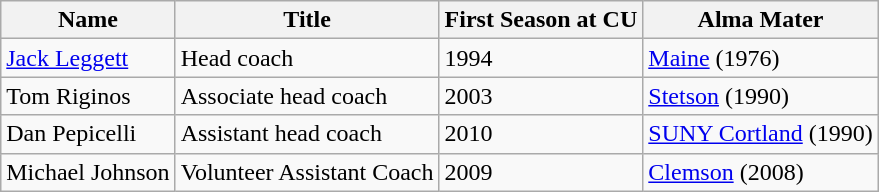<table class="wikitable">
<tr>
<th>Name</th>
<th>Title</th>
<th>First Season at CU</th>
<th>Alma Mater</th>
</tr>
<tr>
<td><a href='#'>Jack Leggett</a></td>
<td>Head coach</td>
<td>1994</td>
<td><a href='#'>Maine</a> (1976)</td>
</tr>
<tr>
<td>Tom Riginos</td>
<td>Associate head coach</td>
<td>2003</td>
<td><a href='#'>Stetson</a> (1990)</td>
</tr>
<tr>
<td>Dan Pepicelli</td>
<td>Assistant head coach</td>
<td>2010</td>
<td><a href='#'>SUNY Cortland</a> (1990)</td>
</tr>
<tr>
<td>Michael Johnson</td>
<td>Volunteer Assistant Coach</td>
<td>2009</td>
<td><a href='#'>Clemson</a> (2008)</td>
</tr>
</table>
